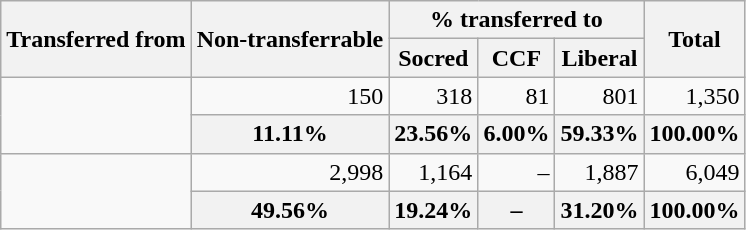<table class="wikitable" style="text-align:right;">
<tr>
<th rowspan="2">Transferred from</th>
<th rowspan="2">Non-transferrable</th>
<th colspan="3">% transferred to</th>
<th rowspan="2">Total</th>
</tr>
<tr>
<th>Socred</th>
<th>CCF</th>
<th>Liberal</th>
</tr>
<tr>
<td style="text-align:left;" rowspan="2"></td>
<td>150</td>
<td>318</td>
<td>81</td>
<td>801</td>
<td>1,350</td>
</tr>
<tr>
<th>11.11%</th>
<th>23.56%</th>
<th>6.00%</th>
<th>59.33%</th>
<th>100.00%</th>
</tr>
<tr>
<td style="text-align:left;" rowspan="2"></td>
<td>2,998</td>
<td>1,164</td>
<td>–</td>
<td>1,887</td>
<td>6,049</td>
</tr>
<tr>
<th>49.56%</th>
<th>19.24%</th>
<th>–</th>
<th>31.20%</th>
<th>100.00%</th>
</tr>
</table>
